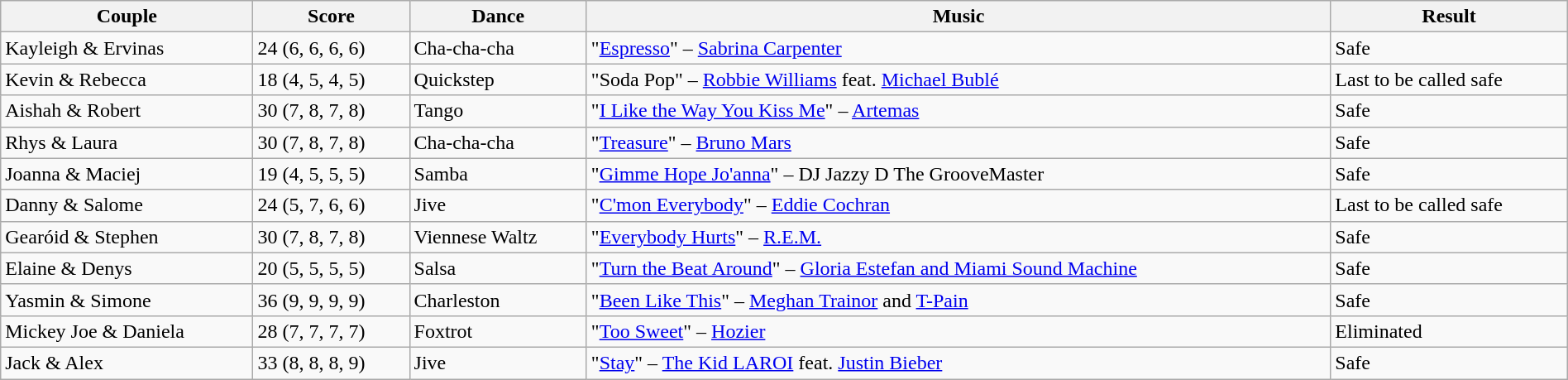<table class="wikitable sortable" style="width:100%;">
<tr>
<th>Couple</th>
<th>Score</th>
<th>Dance</th>
<th>Music</th>
<th>Result</th>
</tr>
<tr>
<td>Kayleigh & Ervinas</td>
<td>24 (6, 6, 6, 6)</td>
<td>Cha-cha-cha</td>
<td>"<a href='#'>Espresso</a>" – <a href='#'>Sabrina Carpenter</a></td>
<td>Safe</td>
</tr>
<tr>
<td>Kevin & Rebecca</td>
<td>18 (4, 5, 4, 5)</td>
<td>Quickstep</td>
<td>"Soda Pop" – <a href='#'>Robbie Williams</a> feat. <a href='#'>Michael Bublé</a></td>
<td>Last to be called safe</td>
</tr>
<tr>
<td>Aishah & Robert</td>
<td>30 (7, 8, 7, 8)</td>
<td>Tango</td>
<td>"<a href='#'>I Like the Way You Kiss Me</a>" – <a href='#'>Artemas</a></td>
<td>Safe</td>
</tr>
<tr>
<td>Rhys & Laura</td>
<td>30 (7, 8, 7, 8)</td>
<td>Cha-cha-cha</td>
<td>"<a href='#'>Treasure</a>" – <a href='#'>Bruno Mars</a></td>
<td>Safe</td>
</tr>
<tr>
<td>Joanna & Maciej</td>
<td>19 (4, 5, 5, 5)</td>
<td>Samba</td>
<td>"<a href='#'>Gimme Hope Jo'anna</a>" – DJ Jazzy D The GrooveMaster</td>
<td>Safe</td>
</tr>
<tr>
<td>Danny & Salome</td>
<td>24 (5, 7, 6, 6)</td>
<td>Jive</td>
<td>"<a href='#'>C'mon Everybody</a>" – <a href='#'>Eddie Cochran</a></td>
<td>Last to be called safe</td>
</tr>
<tr>
<td>Gearóid & Stephen</td>
<td>30 (7, 8, 7, 8)</td>
<td>Viennese Waltz</td>
<td>"<a href='#'>Everybody Hurts</a>" – <a href='#'>R.E.M.</a></td>
<td>Safe</td>
</tr>
<tr>
<td>Elaine & Denys</td>
<td>20 (5, 5, 5, 5)</td>
<td>Salsa</td>
<td>"<a href='#'>Turn the Beat Around</a>" – <a href='#'>Gloria Estefan and Miami Sound Machine</a></td>
<td>Safe</td>
</tr>
<tr>
<td>Yasmin & Simone</td>
<td>36 (9, 9, 9, 9)</td>
<td>Charleston</td>
<td>"<a href='#'>Been Like This</a>" – <a href='#'>Meghan Trainor</a> and <a href='#'>T-Pain</a></td>
<td>Safe</td>
</tr>
<tr>
<td>Mickey Joe & Daniela</td>
<td>28 (7, 7, 7, 7)</td>
<td>Foxtrot</td>
<td>"<a href='#'>Too Sweet</a>" – <a href='#'>Hozier</a></td>
<td>Eliminated</td>
</tr>
<tr>
<td>Jack & Alex</td>
<td>33 (8, 8, 8, 9)</td>
<td>Jive</td>
<td>"<a href='#'>Stay</a>" – <a href='#'>The Kid LAROI</a> feat. <a href='#'>Justin Bieber</a></td>
<td>Safe</td>
</tr>
</table>
